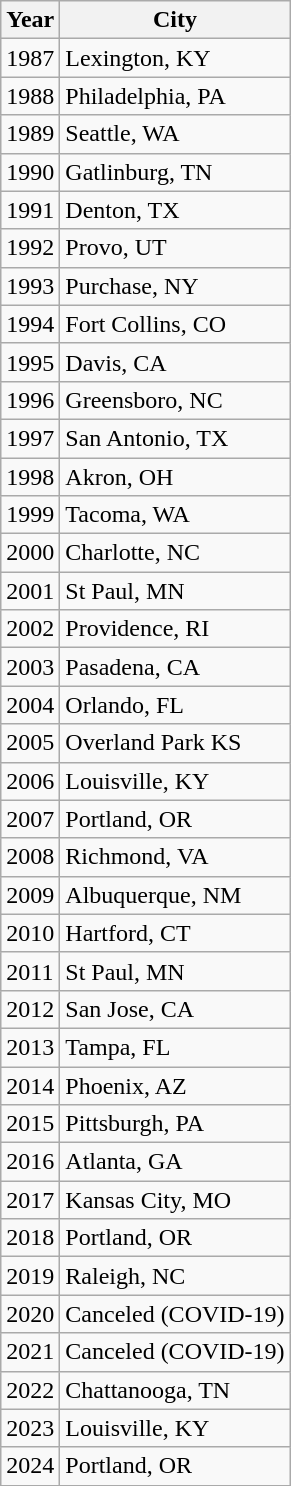<table class="wikitable">
<tr>
<th>Year</th>
<th>City</th>
</tr>
<tr>
<td>1987</td>
<td>Lexington, KY</td>
</tr>
<tr>
<td>1988</td>
<td>Philadelphia, PA</td>
</tr>
<tr>
<td>1989</td>
<td>Seattle, WA</td>
</tr>
<tr>
<td>1990</td>
<td>Gatlinburg, TN</td>
</tr>
<tr>
<td>1991</td>
<td>Denton, TX</td>
</tr>
<tr>
<td>1992</td>
<td>Provo, UT</td>
</tr>
<tr>
<td>1993</td>
<td>Purchase, NY</td>
</tr>
<tr>
<td>1994</td>
<td>Fort Collins, CO</td>
</tr>
<tr>
<td>1995</td>
<td>Davis, CA</td>
</tr>
<tr>
<td>1996</td>
<td>Greensboro, NC</td>
</tr>
<tr>
<td>1997</td>
<td>San Antonio, TX</td>
</tr>
<tr>
<td>1998</td>
<td>Akron, OH</td>
</tr>
<tr>
<td>1999</td>
<td>Tacoma, WA</td>
</tr>
<tr>
<td>2000</td>
<td>Charlotte, NC</td>
</tr>
<tr>
<td>2001</td>
<td>St Paul, MN</td>
</tr>
<tr>
<td>2002</td>
<td>Providence, RI</td>
</tr>
<tr>
<td>2003</td>
<td>Pasadena, CA</td>
</tr>
<tr>
<td>2004</td>
<td>Orlando, FL</td>
</tr>
<tr>
<td>2005</td>
<td>Overland Park KS</td>
</tr>
<tr>
<td>2006</td>
<td>Louisville, KY</td>
</tr>
<tr>
<td>2007</td>
<td>Portland, OR</td>
</tr>
<tr>
<td>2008</td>
<td>Richmond, VA</td>
</tr>
<tr>
<td>2009</td>
<td>Albuquerque, NM</td>
</tr>
<tr>
<td>2010</td>
<td>Hartford, CT</td>
</tr>
<tr>
<td>2011</td>
<td>St Paul, MN</td>
</tr>
<tr>
<td>2012</td>
<td>San Jose, CA</td>
</tr>
<tr>
<td>2013</td>
<td>Tampa, FL</td>
</tr>
<tr>
<td>2014</td>
<td>Phoenix, AZ</td>
</tr>
<tr>
<td>2015</td>
<td>Pittsburgh, PA</td>
</tr>
<tr>
<td>2016</td>
<td>Atlanta, GA</td>
</tr>
<tr>
<td>2017</td>
<td>Kansas City, MO</td>
</tr>
<tr>
<td>2018</td>
<td>Portland, OR</td>
</tr>
<tr>
<td>2019</td>
<td>Raleigh, NC</td>
</tr>
<tr>
<td>2020</td>
<td>Canceled (COVID-19)</td>
</tr>
<tr>
<td>2021</td>
<td>Canceled (COVID-19)</td>
</tr>
<tr>
<td>2022</td>
<td>Chattanooga, TN</td>
</tr>
<tr>
<td>2023</td>
<td>Louisville, KY</td>
</tr>
<tr>
<td>2024</td>
<td>Portland, OR</td>
</tr>
</table>
